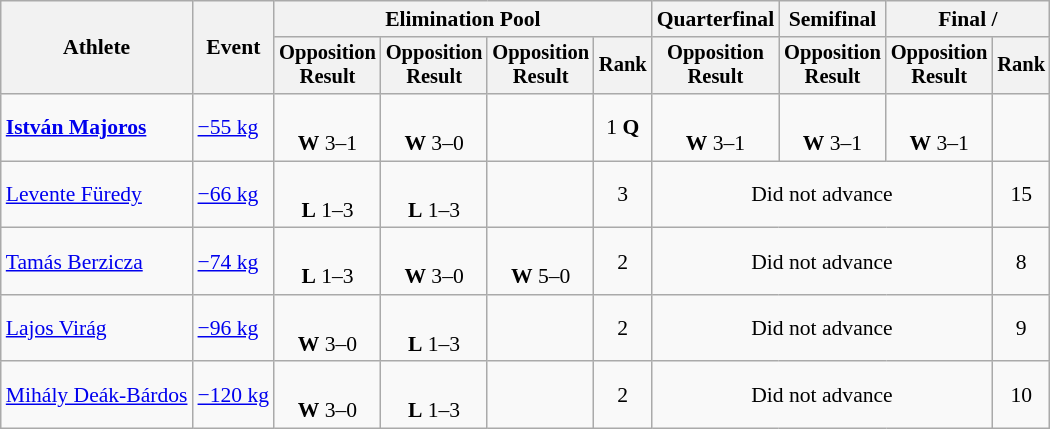<table class="wikitable" style="font-size:90%">
<tr>
<th rowspan="2">Athlete</th>
<th rowspan="2">Event</th>
<th colspan=4>Elimination Pool</th>
<th>Quarterfinal</th>
<th>Semifinal</th>
<th colspan=2>Final / </th>
</tr>
<tr style="font-size: 95%">
<th>Opposition<br>Result</th>
<th>Opposition<br>Result</th>
<th>Opposition<br>Result</th>
<th>Rank</th>
<th>Opposition<br>Result</th>
<th>Opposition<br>Result</th>
<th>Opposition<br>Result</th>
<th>Rank</th>
</tr>
<tr align=center>
<td align=left><strong><a href='#'>István Majoros</a></strong></td>
<td align=left><a href='#'>−55 kg</a></td>
<td><br><strong>W</strong> 3–1 <sup></sup></td>
<td><br><strong>W</strong> 3–0 <sup></sup></td>
<td></td>
<td>1 <strong>Q</strong></td>
<td><br><strong>W</strong> 3–1 <sup></sup></td>
<td><br><strong>W</strong> 3–1 <sup></sup></td>
<td><br><strong>W</strong> 3–1 <sup></sup></td>
<td></td>
</tr>
<tr align=center>
<td align=left><a href='#'>Levente Füredy</a></td>
<td align=left><a href='#'>−66 kg</a></td>
<td><br><strong>L</strong> 1–3 <sup></sup></td>
<td><br><strong>L</strong> 1–3 <sup></sup></td>
<td></td>
<td>3</td>
<td colspan=3>Did not advance</td>
<td>15</td>
</tr>
<tr align=center>
<td align=left><a href='#'>Tamás Berzicza</a></td>
<td align=left><a href='#'>−74 kg</a></td>
<td><br><strong>L</strong> 1–3 <sup></sup></td>
<td><br><strong>W</strong> 3–0 <sup></sup></td>
<td><br><strong>W</strong> 5–0 <sup></sup></td>
<td>2</td>
<td colspan=3>Did not advance</td>
<td>8</td>
</tr>
<tr align=center>
<td align=left><a href='#'>Lajos Virág</a></td>
<td align=left><a href='#'>−96 kg</a></td>
<td><br><strong>W</strong> 3–0 <sup></sup></td>
<td><br><strong>L</strong> 1–3 <sup></sup></td>
<td></td>
<td>2</td>
<td colspan=3>Did not advance</td>
<td>9</td>
</tr>
<tr align=center>
<td align=left><a href='#'>Mihály Deák-Bárdos</a></td>
<td align=left><a href='#'>−120 kg</a></td>
<td><br><strong>W</strong> 3–0 <sup></sup></td>
<td><br><strong>L</strong> 1–3 <sup></sup></td>
<td></td>
<td>2</td>
<td colspan=3>Did not advance</td>
<td>10</td>
</tr>
</table>
